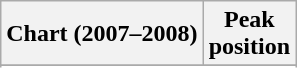<table class="wikitable sortable plainrowheaders" style="text-align:center">
<tr>
<th scope="col">Chart (2007–2008)</th>
<th scope="col">Peak<br> position</th>
</tr>
<tr>
</tr>
<tr>
</tr>
<tr>
</tr>
<tr>
</tr>
<tr>
</tr>
<tr>
</tr>
</table>
